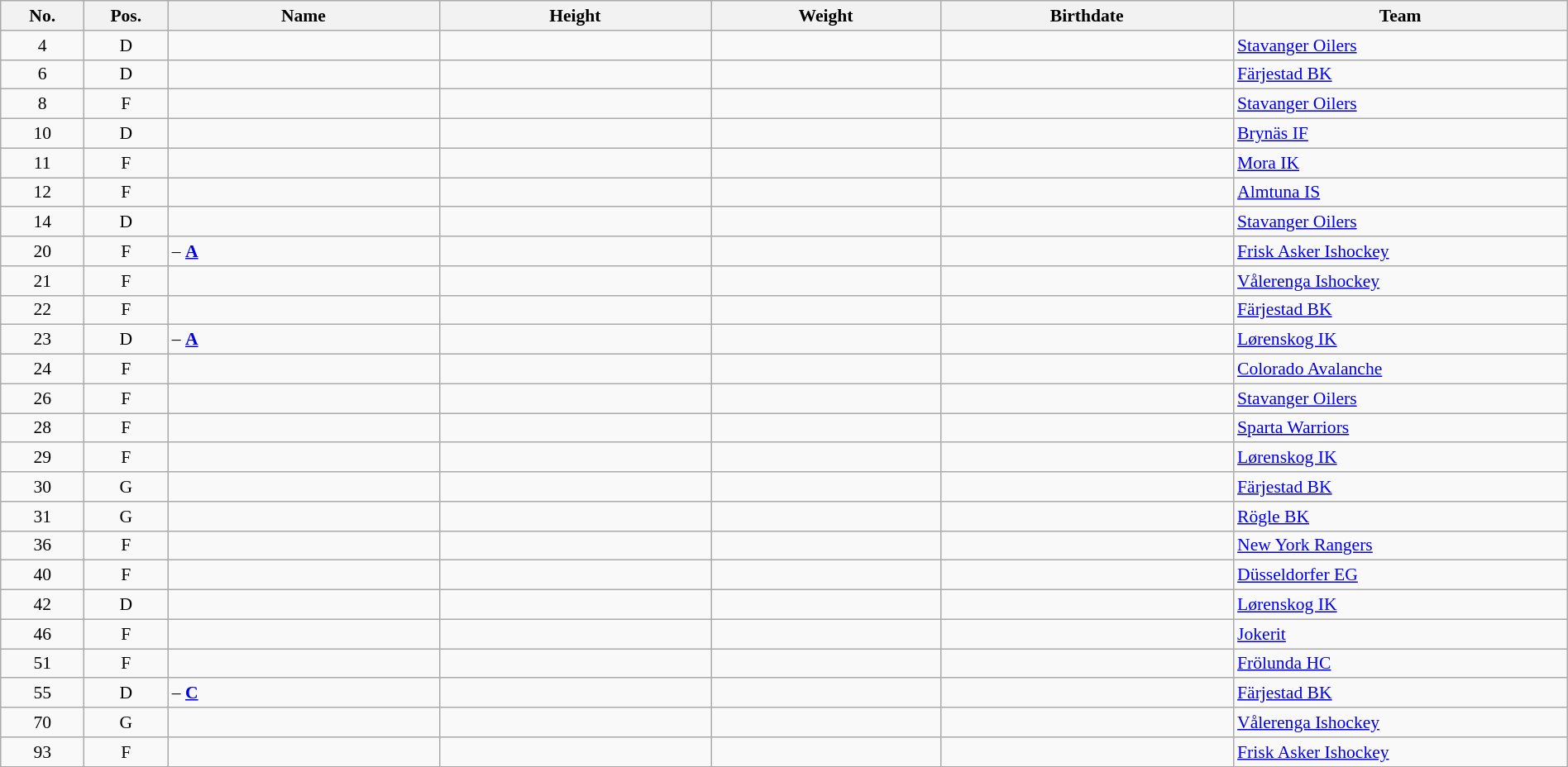<table width="100%" class="wikitable sortable" style="font-size: 90%; text-align: center;">
<tr>
<th style="width:  4%;">No.</th>
<th style="width:  4%;">Pos.</th>
<th style="width: 13%;">Name</th>
<th style="width: 13%;">Height</th>
<th style="width: 11%;">Weight</th>
<th style="width: 14%;">Birthdate</th>
<th style="width: 16%;">Team</th>
</tr>
<tr>
<td>4</td>
<td>D</td>
<td align=left></td>
<td></td>
<td></td>
<td></td>
<td style="text-align:left;"> <a href='#'>Stavanger Oilers</a></td>
</tr>
<tr>
<td>6</td>
<td>D</td>
<td align=left></td>
<td></td>
<td></td>
<td></td>
<td style="text-align:left;"> <a href='#'>Färjestad BK</a></td>
</tr>
<tr>
<td>8</td>
<td>F</td>
<td align=left></td>
<td></td>
<td></td>
<td></td>
<td style="text-align:left;"> <a href='#'>Stavanger Oilers</a></td>
</tr>
<tr>
<td>10</td>
<td>D</td>
<td align=left></td>
<td></td>
<td></td>
<td></td>
<td style="text-align:left;"> <a href='#'>Brynäs IF</a></td>
</tr>
<tr>
<td>11</td>
<td>F</td>
<td align=left></td>
<td></td>
<td></td>
<td></td>
<td style="text-align:left;"> <a href='#'>Mora IK</a></td>
</tr>
<tr>
<td>12</td>
<td>F</td>
<td align=left></td>
<td></td>
<td></td>
<td></td>
<td style="text-align:left;"> <a href='#'>Almtuna IS</a></td>
</tr>
<tr>
<td>14</td>
<td>D</td>
<td align=left></td>
<td></td>
<td></td>
<td></td>
<td style="text-align:left;"> <a href='#'>Stavanger Oilers</a></td>
</tr>
<tr>
<td>20</td>
<td>F</td>
<td align=left> – <strong><a href='#'>A</a></strong></td>
<td></td>
<td></td>
<td></td>
<td style="text-align:left;"> <a href='#'>Frisk Asker Ishockey</a></td>
</tr>
<tr>
<td>21</td>
<td>F</td>
<td align=left></td>
<td></td>
<td></td>
<td></td>
<td style="text-align:left;"> <a href='#'>Vålerenga Ishockey</a></td>
</tr>
<tr>
<td>22</td>
<td>F</td>
<td align=left></td>
<td></td>
<td></td>
<td></td>
<td style="text-align:left;"> <a href='#'>Färjestad BK</a></td>
</tr>
<tr>
<td>23</td>
<td>D</td>
<td align=left> – <strong><a href='#'>A</a></strong></td>
<td></td>
<td></td>
<td></td>
<td style="text-align:left;"> <a href='#'>Lørenskog IK</a></td>
</tr>
<tr>
<td>24</td>
<td>F</td>
<td align=left></td>
<td></td>
<td></td>
<td></td>
<td style="text-align:left;"> <a href='#'>Colorado Avalanche</a></td>
</tr>
<tr>
<td>26</td>
<td>F</td>
<td align=left></td>
<td></td>
<td></td>
<td></td>
<td style="text-align:left;"> <a href='#'>Stavanger Oilers</a></td>
</tr>
<tr>
<td>28</td>
<td>F</td>
<td align=left></td>
<td></td>
<td></td>
<td></td>
<td style="text-align:left;"> <a href='#'>Sparta Warriors</a></td>
</tr>
<tr>
<td>29</td>
<td>F</td>
<td align=left></td>
<td></td>
<td></td>
<td></td>
<td style="text-align:left;"> <a href='#'>Lørenskog IK</a></td>
</tr>
<tr>
<td>30</td>
<td>G</td>
<td align=left></td>
<td></td>
<td></td>
<td></td>
<td style="text-align:left;"> <a href='#'>Färjestad BK</a></td>
</tr>
<tr>
<td>31</td>
<td>G</td>
<td align=left></td>
<td></td>
<td></td>
<td></td>
<td style="text-align:left;"> <a href='#'>Rögle BK</a></td>
</tr>
<tr>
<td>36</td>
<td>F</td>
<td align=left></td>
<td></td>
<td></td>
<td></td>
<td style="text-align:left;"> <a href='#'>New York Rangers</a></td>
</tr>
<tr>
<td>40</td>
<td>F</td>
<td align=left></td>
<td></td>
<td></td>
<td></td>
<td style="text-align:left;"> <a href='#'>Düsseldorfer EG</a></td>
</tr>
<tr>
<td>42</td>
<td>D</td>
<td align=left></td>
<td></td>
<td></td>
<td></td>
<td style="text-align:left;"> <a href='#'>Lørenskog IK</a></td>
</tr>
<tr>
<td>46</td>
<td>F</td>
<td align=left></td>
<td></td>
<td></td>
<td></td>
<td style="text-align:left;"> <a href='#'>Jokerit</a></td>
</tr>
<tr>
<td>51</td>
<td>F</td>
<td align=left></td>
<td></td>
<td></td>
<td></td>
<td style="text-align:left;"> <a href='#'>Frölunda HC</a></td>
</tr>
<tr>
<td>55</td>
<td>D</td>
<td align=left> – <strong><a href='#'>C</a></strong></td>
<td></td>
<td></td>
<td></td>
<td style="text-align:left;"> <a href='#'>Färjestad BK</a></td>
</tr>
<tr>
<td>70</td>
<td>G</td>
<td align=left></td>
<td></td>
<td></td>
<td></td>
<td style="text-align:left;"> <a href='#'>Vålerenga Ishockey</a></td>
</tr>
<tr>
<td>93</td>
<td>F</td>
<td align=left></td>
<td></td>
<td></td>
<td></td>
<td style="text-align:left;"> <a href='#'>Frisk Asker Ishockey</a></td>
</tr>
</table>
